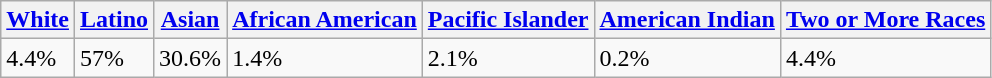<table class="wikitable">
<tr>
<th><a href='#'>White</a></th>
<th><a href='#'>Latino</a></th>
<th><a href='#'>Asian</a></th>
<th><a href='#'>African American</a></th>
<th><a href='#'>Pacific Islander</a></th>
<th><a href='#'>American Indian</a></th>
<th><a href='#'>Two or More Races</a></th>
</tr>
<tr>
<td>4.4%</td>
<td>57%</td>
<td>30.6%</td>
<td>1.4%</td>
<td>2.1%</td>
<td>0.2%</td>
<td>4.4%</td>
</tr>
</table>
